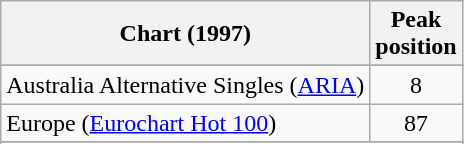<table class="wikitable sortable">
<tr>
<th>Chart (1997)</th>
<th>Peak <br>position</th>
</tr>
<tr>
</tr>
<tr>
<td>Australia Alternative Singles (<a href='#'>ARIA</a>)</td>
<td align="center">8</td>
</tr>
<tr>
<td>Europe (<a href='#'>Eurochart Hot 100</a>)</td>
<td align="center">87</td>
</tr>
<tr>
</tr>
<tr>
</tr>
<tr>
</tr>
</table>
